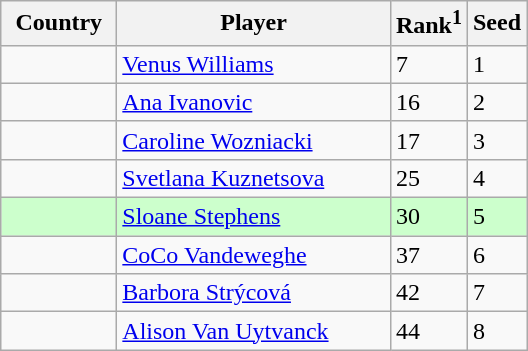<table class="sortable wikitable">
<tr>
<th width="70">Country</th>
<th width="175">Player</th>
<th>Rank<sup>1</sup></th>
<th>Seed</th>
</tr>
<tr>
<td></td>
<td><a href='#'>Venus Williams</a></td>
<td>7</td>
<td>1</td>
</tr>
<tr>
<td></td>
<td><a href='#'>Ana Ivanovic</a></td>
<td>16</td>
<td>2</td>
</tr>
<tr>
<td></td>
<td><a href='#'>Caroline Wozniacki</a></td>
<td>17</td>
<td>3</td>
</tr>
<tr>
<td></td>
<td><a href='#'>Svetlana Kuznetsova</a></td>
<td>25</td>
<td>4</td>
</tr>
<tr style="background:#cfc;">
<td></td>
<td><a href='#'>Sloane Stephens</a></td>
<td>30</td>
<td>5</td>
</tr>
<tr>
<td></td>
<td><a href='#'>CoCo Vandeweghe</a></td>
<td>37</td>
<td>6</td>
</tr>
<tr>
<td></td>
<td><a href='#'>Barbora Strýcová</a></td>
<td>42</td>
<td>7</td>
</tr>
<tr>
<td></td>
<td><a href='#'>Alison Van Uytvanck</a></td>
<td>44</td>
<td>8</td>
</tr>
</table>
